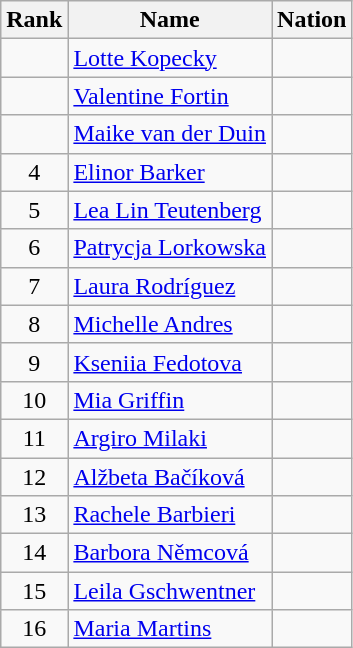<table class="wikitable sortable" style="text-align:center">
<tr>
<th>Rank</th>
<th>Name</th>
<th>Nation</th>
</tr>
<tr>
<td></td>
<td align=left><a href='#'>Lotte Kopecky</a></td>
<td align=left></td>
</tr>
<tr>
<td></td>
<td align=left><a href='#'>Valentine Fortin</a></td>
<td align=left></td>
</tr>
<tr>
<td></td>
<td align=left><a href='#'>Maike van der Duin</a></td>
<td align=left></td>
</tr>
<tr>
<td>4</td>
<td align=left><a href='#'>Elinor Barker</a></td>
<td align=left></td>
</tr>
<tr>
<td>5</td>
<td align=left><a href='#'>Lea Lin Teutenberg</a></td>
<td align=left></td>
</tr>
<tr>
<td>6</td>
<td align=left><a href='#'>Patrycja Lorkowska</a></td>
<td align=left></td>
</tr>
<tr>
<td>7</td>
<td align=left><a href='#'>Laura Rodríguez</a></td>
<td align=left></td>
</tr>
<tr>
<td>8</td>
<td align=left><a href='#'>Michelle Andres</a></td>
<td align=left></td>
</tr>
<tr>
<td>9</td>
<td align=left><a href='#'>Kseniia Fedotova</a></td>
<td align=left></td>
</tr>
<tr>
<td>10</td>
<td align=left><a href='#'>Mia Griffin</a></td>
<td align=left></td>
</tr>
<tr>
<td>11</td>
<td align=left><a href='#'>Argiro Milaki</a></td>
<td align=left></td>
</tr>
<tr>
<td>12</td>
<td align=left><a href='#'>Alžbeta Bačíková</a></td>
<td align=left></td>
</tr>
<tr>
<td>13</td>
<td align=left><a href='#'>Rachele Barbieri</a></td>
<td align=left></td>
</tr>
<tr>
<td>14</td>
<td align=left><a href='#'>Barbora Němcová</a></td>
<td align=left></td>
</tr>
<tr>
<td>15</td>
<td align=left><a href='#'>Leila Gschwentner</a></td>
<td align=left></td>
</tr>
<tr>
<td>16</td>
<td align=left><a href='#'>Maria Martins</a></td>
<td align=left></td>
</tr>
</table>
